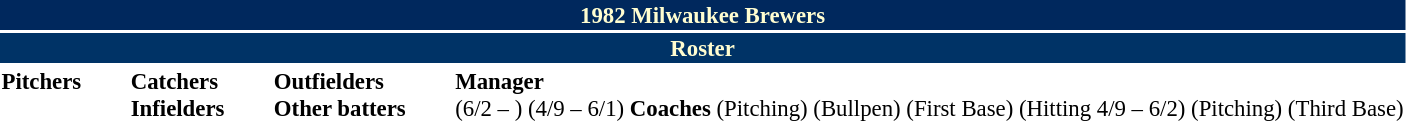<table class="toccolours" style="font-size: 95%;">
<tr>
<th colspan="10" style="background-color: #00285D; color: #FFFDD0; text-align: center;">1982 Milwaukee Brewers</th>
</tr>
<tr>
<td colspan="10" style="background-color: #003366; color: #FFFDD0; text-align: center;"><strong>Roster</strong></td>
</tr>
<tr>
<td valign="top"><strong>Pitchers</strong><br>













</td>
<td width="25px"></td>
<td valign="top"><strong>Catchers</strong><br>

<strong>Infielders</strong>





</td>
<td width="25px"></td>
<td valign="top"><strong>Outfielders</strong><br>






<strong>Other batters</strong>


</td>
<td width="25px"></td>
<td valign="top"><strong>Manager</strong><br> (6/2 – )
 (4/9 – 6/1)
<strong>Coaches</strong>
 (Pitching)
 (Bullpen)
 (First Base)
 (Hitting 4/9 – 6/2)
 (Pitching)
 (Third Base)</td>
</tr>
<tr>
</tr>
<tr>
</tr>
</table>
